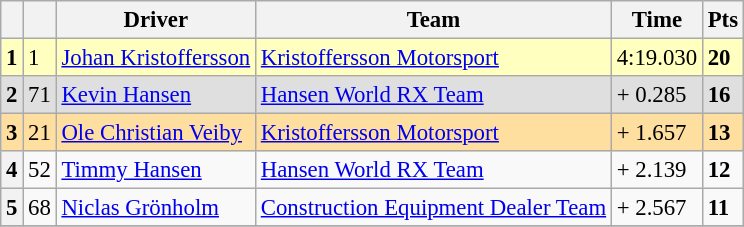<table class="wikitable" style="font-size:95%">
<tr>
<th></th>
<th></th>
<th>Driver</th>
<th>Team</th>
<th>Time</th>
<th>Pts</th>
</tr>
<tr>
<th style="background:#ffffbf;">1</th>
<td style="background:#ffffbf;">1</td>
<td style="background:#ffffbf;"> <a href='#'>Johan Kristoffersson</a></td>
<td style="background:#ffffbf;"><a href='#'>Kristoffersson Motorsport</a></td>
<td style="background:#ffffbf;">4:19.030</td>
<td style="background:#ffffbf;"><strong>20</strong></td>
</tr>
<tr>
<th style="background:#dfdfdf;">2</th>
<td style="background:#dfdfdf;">71</td>
<td style="background:#dfdfdf;"> <a href='#'>Kevin Hansen</a></td>
<td style="background:#dfdfdf;"><a href='#'>Hansen World RX Team</a></td>
<td style="background:#dfdfdf;">+ 0.285</td>
<td style="background:#dfdfdf;"><strong>16</strong></td>
</tr>
<tr>
<th style="background:#ffdf9f;">3</th>
<td style="background:#ffdf9f;">21</td>
<td style="background:#ffdf9f;"> <a href='#'>Ole Christian Veiby</a></td>
<td style="background:#ffdf9f;"><a href='#'>Kristoffersson Motorsport</a></td>
<td style="background:#ffdf9f;">+ 1.657</td>
<td style="background:#ffdf9f;"><strong>13</strong></td>
</tr>
<tr>
<th>4</th>
<td>52</td>
<td> <a href='#'>Timmy Hansen</a></td>
<td><a href='#'>Hansen World RX Team</a></td>
<td>+ 2.139</td>
<td><strong>12</strong></td>
</tr>
<tr>
<th>5</th>
<td>68</td>
<td> <a href='#'>Niclas Grönholm</a></td>
<td><a href='#'>Construction Equipment Dealer Team</a></td>
<td>+ 2.567</td>
<td><strong>11</strong></td>
</tr>
<tr>
</tr>
</table>
